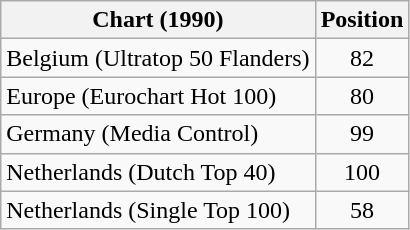<table class="wikitable sortable">
<tr>
<th>Chart (1990)</th>
<th>Position</th>
</tr>
<tr>
<td>Belgium (Ultratop 50 Flanders)</td>
<td align="center">82</td>
</tr>
<tr>
<td>Europe (Eurochart Hot 100)</td>
<td align="center">80</td>
</tr>
<tr>
<td>Germany (Media Control)</td>
<td align="center">99</td>
</tr>
<tr>
<td>Netherlands (Dutch Top 40)</td>
<td align="center">100</td>
</tr>
<tr>
<td>Netherlands (Single Top 100)</td>
<td align="center">58</td>
</tr>
</table>
